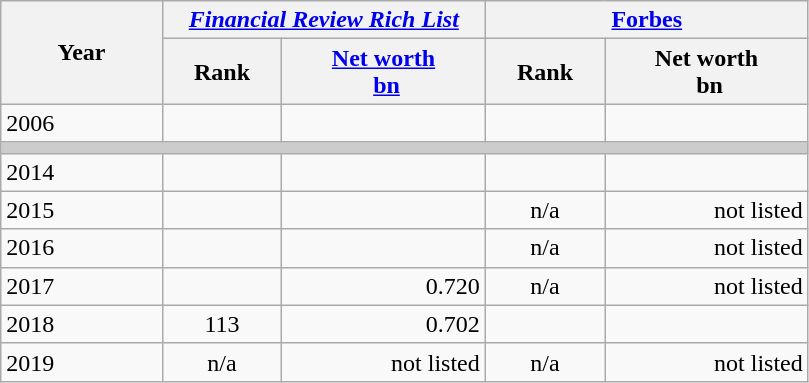<table class="wikitable">
<tr>
<th rowspan=2>Year</th>
<th colspan=2 width=40%><em><a href='#'>Financial Review Rich List</a></th>
<th colspan=2 width=40%></em><a href='#'>Forbes</a><em><br></th>
</tr>
<tr>
<th>Rank</th>
<th><a href='#'>Net worth</a><br> <a href='#'>bn</a></th>
<th>Rank</th>
<th>Net worth<br> bn</th>
</tr>
<tr>
<td>2006</td>
<td align="center"></td>
<td align="right"></td>
<td align="center"></td>
<td align="right"></td>
</tr>
<tr>
<th colspan=5 style="background:#cccccc;"></th>
</tr>
<tr>
<td>2014</td>
<td align="center"></td>
<td align="right"></td>
<td align="center"></td>
<td align="right"></td>
</tr>
<tr>
<td>2015</td>
<td align="center"></td>
<td align="right"></td>
<td align="center"></em>n/a<em></td>
<td align="right"></em>not listed<em></td>
</tr>
<tr>
<td>2016</td>
<td align="center"></td>
<td align="right"></td>
<td align="center"></em>n/a<em></td>
<td align="right"></em>not listed<em></td>
</tr>
<tr>
<td>2017</td>
<td align="center"></td>
<td align="right">0.720 </td>
<td align="center"></em>n/a<em></td>
<td align="right"></em>not listed<em></td>
</tr>
<tr>
<td>2018</td>
<td align="center">113 </td>
<td align="right">0.702 </td>
<td align="center"></td>
<td align="right"></td>
</tr>
<tr>
<td>2019</td>
<td align="center"></em>n/a<em></td>
<td align="right"></em>not listed<em></td>
<td align="center"></em>n/a<em></td>
<td align="right"></em>not listed<em></td>
</tr>
</table>
